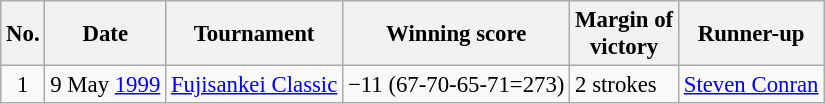<table class="wikitable" style="font-size:95%;">
<tr>
<th>No.</th>
<th>Date</th>
<th>Tournament</th>
<th>Winning score</th>
<th>Margin of<br>victory</th>
<th>Runner-up</th>
</tr>
<tr>
<td align=center>1</td>
<td align=right>9 May <a href='#'>1999</a></td>
<td><a href='#'>Fujisankei Classic</a></td>
<td>−11 (67-70-65-71=273)</td>
<td>2 strokes</td>
<td> <a href='#'>Steven Conran</a></td>
</tr>
</table>
